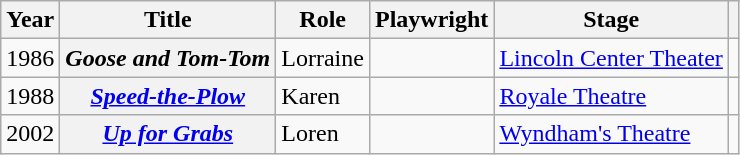<table class="wikitable sortable plainrowheaders">
<tr>
<th scope="col">Year</th>
<th scope="col">Title</th>
<th scope="col">Role</th>
<th scope="col">Playwright</th>
<th scope="col">Stage</th>
<th scope="col" class="unsortable"></th>
</tr>
<tr>
<td>1986</td>
<th scope="row"><em>Goose and Tom-Tom</em></th>
<td>Lorraine</td>
<td></td>
<td><a href='#'>Lincoln Center Theater</a></td>
<td style="text-align: center;"></td>
</tr>
<tr>
<td>1988</td>
<th scope="row"><em><a href='#'>Speed-the-Plow</a></em></th>
<td>Karen</td>
<td></td>
<td><a href='#'>Royale Theatre</a></td>
<td style="text-align: center;"></td>
</tr>
<tr>
<td>2002</td>
<th scope="row"><em><a href='#'>Up for Grabs</a></em></th>
<td>Loren</td>
<td></td>
<td><a href='#'>Wyndham's Theatre</a></td>
<td style="text-align: center;"></td>
</tr>
</table>
